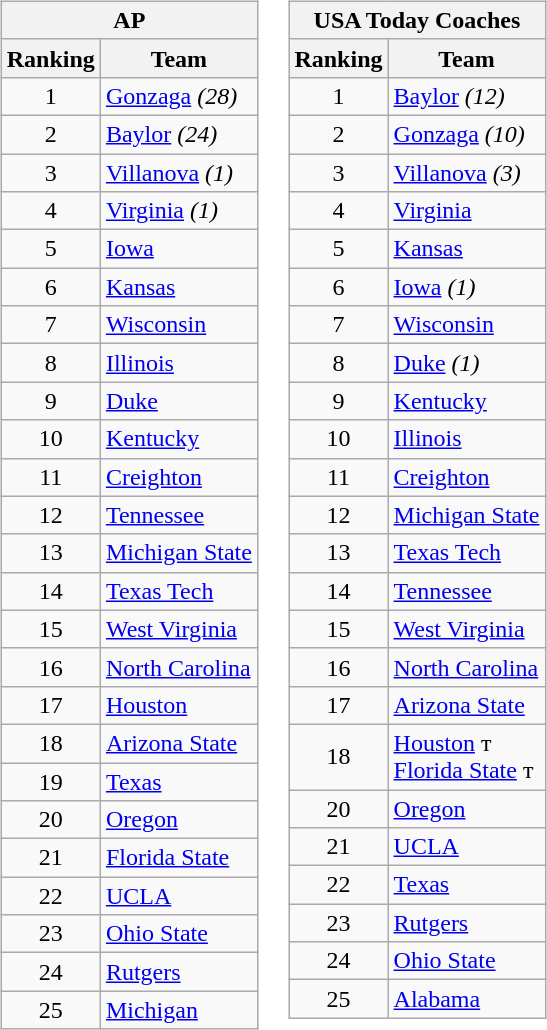<table>
<tr style="vertical-align:top;">
<td><br><table class="wikitable" style="text-align:center;">
<tr>
<th colspan=2>AP</th>
</tr>
<tr>
<th>Ranking</th>
<th>Team</th>
</tr>
<tr>
<td>1</td>
<td align=left><a href='#'>Gonzaga</a> <em>(28)</em></td>
</tr>
<tr>
<td>2</td>
<td align=left><a href='#'>Baylor</a> <em>(24)</em></td>
</tr>
<tr>
<td>3</td>
<td align=left><a href='#'>Villanova</a> <em>(1)</em></td>
</tr>
<tr>
<td>4</td>
<td align=left><a href='#'>Virginia</a> <em>(1)</em></td>
</tr>
<tr>
<td>5</td>
<td align=left><a href='#'>Iowa</a></td>
</tr>
<tr>
<td>6</td>
<td align=left><a href='#'>Kansas</a></td>
</tr>
<tr>
<td>7</td>
<td align=left><a href='#'>Wisconsin</a></td>
</tr>
<tr>
<td>8</td>
<td align=left><a href='#'>Illinois</a></td>
</tr>
<tr>
<td>9</td>
<td align=left><a href='#'>Duke</a></td>
</tr>
<tr>
<td>10</td>
<td align=left><a href='#'>Kentucky</a></td>
</tr>
<tr>
<td>11</td>
<td align=left><a href='#'>Creighton</a></td>
</tr>
<tr>
<td>12</td>
<td align=left><a href='#'>Tennessee</a></td>
</tr>
<tr>
<td>13</td>
<td align=left><a href='#'>Michigan State</a></td>
</tr>
<tr>
<td>14</td>
<td align=left><a href='#'>Texas Tech</a></td>
</tr>
<tr>
<td>15</td>
<td align=left><a href='#'>West Virginia</a></td>
</tr>
<tr>
<td>16</td>
<td align=left><a href='#'>North Carolina</a></td>
</tr>
<tr>
<td>17</td>
<td align=left><a href='#'>Houston</a></td>
</tr>
<tr>
<td>18</td>
<td align=left><a href='#'>Arizona State</a></td>
</tr>
<tr>
<td>19</td>
<td align=left><a href='#'>Texas</a></td>
</tr>
<tr>
<td>20</td>
<td align=left><a href='#'>Oregon</a></td>
</tr>
<tr>
<td>21</td>
<td align=left><a href='#'>Florida State</a></td>
</tr>
<tr>
<td>22</td>
<td align=left><a href='#'>UCLA</a></td>
</tr>
<tr>
<td>23</td>
<td align=left><a href='#'>Ohio State</a></td>
</tr>
<tr>
<td>24</td>
<td align=left><a href='#'>Rutgers</a></td>
</tr>
<tr>
<td>25</td>
<td align=left><a href='#'>Michigan</a></td>
</tr>
</table>
</td>
<td><br><table class="wikitable" style="text-align:center;">
<tr>
<th colspan=2>USA Today Coaches</th>
</tr>
<tr>
<th>Ranking</th>
<th>Team</th>
</tr>
<tr>
<td>1</td>
<td align=left><a href='#'>Baylor</a> <em>(12)</em></td>
</tr>
<tr>
<td>2</td>
<td align=left><a href='#'>Gonzaga</a> <em>(10)</em></td>
</tr>
<tr>
<td>3</td>
<td align=left><a href='#'>Villanova</a> <em>(3)</em></td>
</tr>
<tr>
<td>4</td>
<td align=left><a href='#'>Virginia</a></td>
</tr>
<tr>
<td>5</td>
<td align=left><a href='#'>Kansas</a></td>
</tr>
<tr>
<td>6</td>
<td align=left><a href='#'>Iowa</a> <em>(1)</em></td>
</tr>
<tr>
<td>7</td>
<td align=left><a href='#'>Wisconsin</a></td>
</tr>
<tr>
<td>8</td>
<td align=left><a href='#'>Duke</a> <em>(1)</em></td>
</tr>
<tr>
<td>9</td>
<td align=left><a href='#'>Kentucky</a></td>
</tr>
<tr>
<td>10</td>
<td align=left><a href='#'>Illinois</a></td>
</tr>
<tr>
<td>11</td>
<td align=left><a href='#'>Creighton</a></td>
</tr>
<tr>
<td>12</td>
<td align=left><a href='#'>Michigan State</a></td>
</tr>
<tr>
<td>13</td>
<td align=left><a href='#'>Texas Tech</a></td>
</tr>
<tr>
<td>14</td>
<td align=left><a href='#'>Tennessee</a></td>
</tr>
<tr>
<td>15</td>
<td align=left><a href='#'>West Virginia</a></td>
</tr>
<tr>
<td>16</td>
<td align=left><a href='#'>North Carolina</a></td>
</tr>
<tr>
<td>17</td>
<td align=left><a href='#'>Arizona State</a></td>
</tr>
<tr>
<td>18</td>
<td align=left><a href='#'>Houston</a> т <br> <a href='#'>Florida State</a> т</td>
</tr>
<tr>
<td>20</td>
<td align=left><a href='#'>Oregon</a></td>
</tr>
<tr>
<td>21</td>
<td align=left><a href='#'>UCLA</a></td>
</tr>
<tr>
<td>22</td>
<td align=left><a href='#'>Texas</a></td>
</tr>
<tr>
<td>23</td>
<td align=left><a href='#'>Rutgers</a></td>
</tr>
<tr>
<td>24</td>
<td align=left><a href='#'>Ohio State</a></td>
</tr>
<tr>
<td>25</td>
<td align=left><a href='#'>Alabama</a></td>
</tr>
</table>
</td>
</tr>
</table>
